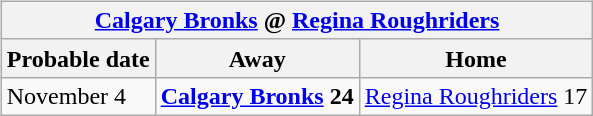<table cellspacing="10">
<tr>
<td valign="top"><br><table class="wikitable">
<tr>
<th colspan="4"><a href='#'>Calgary Bronks</a> @ <a href='#'>Regina Roughriders</a></th>
</tr>
<tr>
<th>Probable date</th>
<th>Away</th>
<th>Home</th>
</tr>
<tr>
<td>November 4</td>
<td><strong><a href='#'>Calgary Bronks</a> 24</strong></td>
<td><a href='#'>Regina Roughriders</a> 17</td>
</tr>
</table>
</td>
</tr>
</table>
